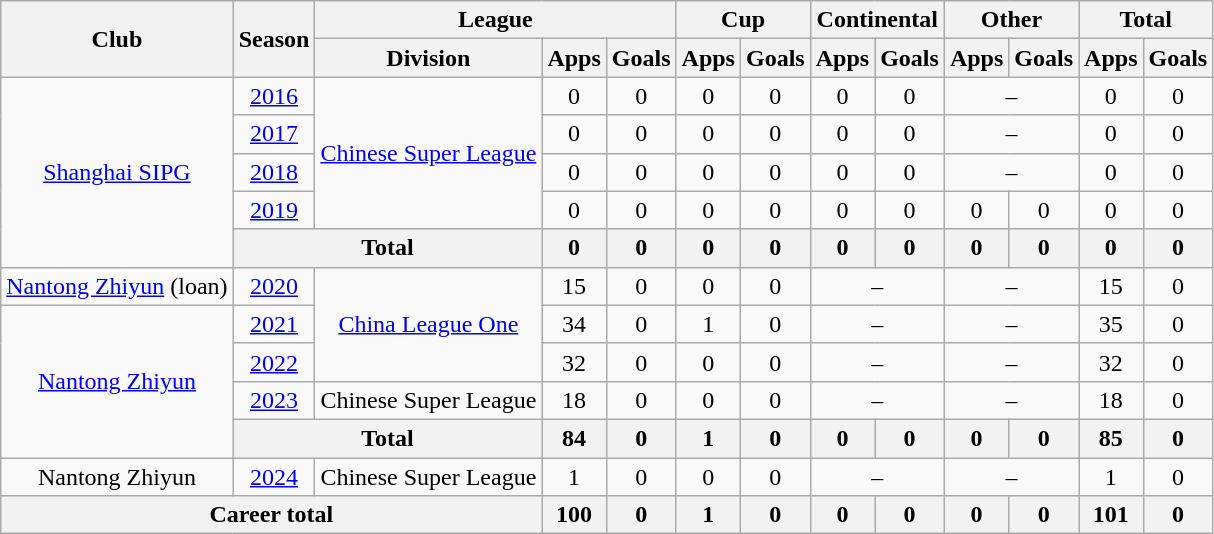<table class="wikitable" style="text-align: center">
<tr>
<th rowspan="2">Club</th>
<th rowspan="2">Season</th>
<th colspan="3">League</th>
<th colspan="2">Cup</th>
<th colspan="2">Continental</th>
<th colspan="2">Other</th>
<th colspan="2">Total</th>
</tr>
<tr>
<th>Division</th>
<th>Apps</th>
<th>Goals</th>
<th>Apps</th>
<th>Goals</th>
<th>Apps</th>
<th>Goals</th>
<th>Apps</th>
<th>Goals</th>
<th>Apps</th>
<th>Goals</th>
</tr>
<tr>
<td rowspan=5><a href='#'>Shanghai SIPG</a></td>
<td><a href='#'>2016</a></td>
<td rowspan=4><a href='#'>Chinese Super League</a></td>
<td>0</td>
<td>0</td>
<td>0</td>
<td>0</td>
<td>0</td>
<td>0</td>
<td colspan="2">–</td>
<td>0</td>
<td>0</td>
</tr>
<tr>
<td><a href='#'>2017</a></td>
<td>0</td>
<td>0</td>
<td>0</td>
<td>0</td>
<td>0</td>
<td>0</td>
<td colspan="2">–</td>
<td>0</td>
<td>0</td>
</tr>
<tr>
<td><a href='#'>2018</a></td>
<td>0</td>
<td>0</td>
<td>0</td>
<td>0</td>
<td>0</td>
<td>0</td>
<td colspan="2">–</td>
<td>0</td>
<td>0</td>
</tr>
<tr>
<td><a href='#'>2019</a></td>
<td>0</td>
<td>0</td>
<td>0</td>
<td>0</td>
<td>0</td>
<td>0</td>
<td>0</td>
<td>0</td>
<td>0</td>
<td>0</td>
</tr>
<tr>
<th colspan=2>Total</th>
<th>0</th>
<th>0</th>
<th>0</th>
<th>0</th>
<th>0</th>
<th>0</th>
<th>0</th>
<th>0</th>
<th>0</th>
<th>0</th>
</tr>
<tr>
<td><a href='#'>Nantong Zhiyun</a> (loan)</td>
<td><a href='#'>2020</a></td>
<td rowspan="3"><a href='#'>China League One</a></td>
<td>15</td>
<td>0</td>
<td>0</td>
<td>0</td>
<td colspan="2">–</td>
<td colspan="2">–</td>
<td>15</td>
<td>0</td>
</tr>
<tr>
<td rowspan="4"><a href='#'>Nantong Zhiyun</a></td>
<td><a href='#'>2021</a></td>
<td>34</td>
<td>0</td>
<td>1</td>
<td>0</td>
<td colspan="2">–</td>
<td colspan="2">–</td>
<td>35</td>
<td>0</td>
</tr>
<tr>
<td><a href='#'>2022</a></td>
<td>32</td>
<td>0</td>
<td>0</td>
<td>0</td>
<td colspan="2">–</td>
<td colspan="2">–</td>
<td>32</td>
<td>0</td>
</tr>
<tr>
<td><a href='#'>2023</a></td>
<td>Chinese Super League</td>
<td>18</td>
<td>0</td>
<td>0</td>
<td>0</td>
<td colspan="2">–</td>
<td colspan="2">–</td>
<td>18</td>
<td>0</td>
</tr>
<tr>
<th colspan=2>Total</th>
<th>84</th>
<th>0</th>
<th>1</th>
<th>0</th>
<th>0</th>
<th>0</th>
<th>0</th>
<th>0</th>
<th>85</th>
<th>0</th>
</tr>
<tr>
<td>Nantong Zhiyun</td>
<td><a href='#'>2024</a></td>
<td>Chinese Super League</td>
<td>1</td>
<td>0</td>
<td>0</td>
<td>0</td>
<td colspan="2">–</td>
<td colspan="2">–</td>
<td>1</td>
<td>0</td>
</tr>
<tr>
<th colspan=3>Career total</th>
<th>100</th>
<th>0</th>
<th>1</th>
<th>0</th>
<th>0</th>
<th>0</th>
<th>0</th>
<th>0</th>
<th>101</th>
<th>0</th>
</tr>
</table>
